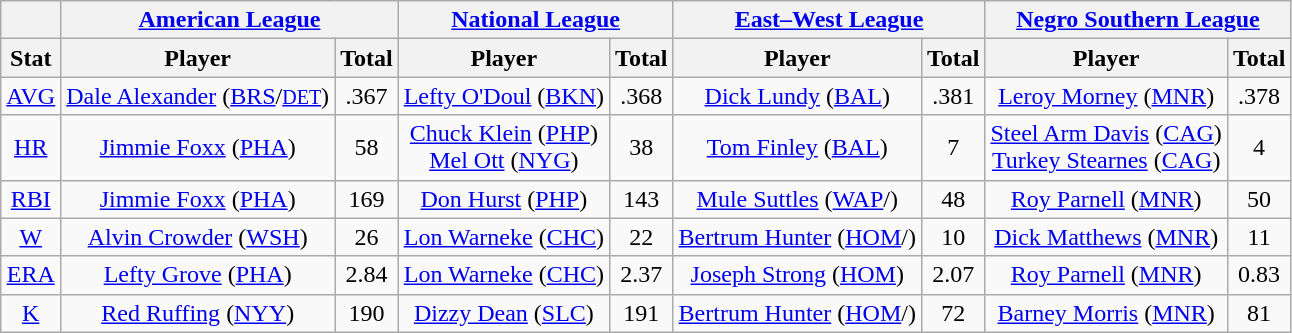<table class="wikitable" style="text-align:center;">
<tr>
<th></th>
<th colspan="2"><a href='#'>American League</a></th>
<th colspan="2"><a href='#'>National League</a></th>
<th colspan="2"><a href='#'>East–West League</a></th>
<th colspan="2"><a href='#'>Negro Southern League</a></th>
</tr>
<tr>
<th>Stat</th>
<th>Player</th>
<th>Total</th>
<th>Player</th>
<th>Total</th>
<th>Player</th>
<th>Total</th>
<th>Player</th>
<th>Total</th>
</tr>
<tr>
<td><a href='#'>AVG</a></td>
<td><a href='#'>Dale Alexander</a> (<a href='#'>BRS</a>/<small><a href='#'>DET</a></small>)</td>
<td>.367</td>
<td><a href='#'>Lefty O'Doul</a> (<a href='#'>BKN</a>)</td>
<td>.368</td>
<td><a href='#'>Dick Lundy</a> (<a href='#'>BAL</a>)</td>
<td>.381</td>
<td><a href='#'>Leroy Morney</a> (<a href='#'>MNR</a>)</td>
<td>.378</td>
</tr>
<tr>
<td><a href='#'>HR</a></td>
<td><a href='#'>Jimmie Foxx</a> (<a href='#'>PHA</a>)</td>
<td>58</td>
<td><a href='#'>Chuck Klein</a> (<a href='#'>PHP</a>)<br><a href='#'>Mel Ott</a> (<a href='#'>NYG</a>)</td>
<td>38</td>
<td><a href='#'>Tom Finley</a> (<a href='#'>BAL</a>)</td>
<td>7</td>
<td><a href='#'>Steel Arm Davis</a> (<a href='#'>CAG</a>)<br><a href='#'>Turkey Stearnes</a> (<a href='#'>CAG</a>)</td>
<td>4</td>
</tr>
<tr>
<td><a href='#'>RBI</a></td>
<td><a href='#'>Jimmie Foxx</a> (<a href='#'>PHA</a>)</td>
<td>169</td>
<td><a href='#'>Don Hurst</a> (<a href='#'>PHP</a>)</td>
<td>143</td>
<td><a href='#'>Mule Suttles</a> (<a href='#'>WAP</a>/)</td>
<td>48</td>
<td><a href='#'>Roy Parnell</a> (<a href='#'>MNR</a>)</td>
<td>50</td>
</tr>
<tr>
<td><a href='#'>W</a></td>
<td><a href='#'>Alvin Crowder</a> (<a href='#'>WSH</a>)</td>
<td>26</td>
<td><a href='#'>Lon Warneke</a> (<a href='#'>CHC</a>)</td>
<td>22</td>
<td><a href='#'>Bertrum Hunter</a> (<a href='#'>HOM</a>/)</td>
<td>10</td>
<td><a href='#'>Dick Matthews</a> (<a href='#'>MNR</a>)</td>
<td>11</td>
</tr>
<tr>
<td><a href='#'>ERA</a></td>
<td><a href='#'>Lefty Grove</a> (<a href='#'>PHA</a>)</td>
<td>2.84</td>
<td><a href='#'>Lon Warneke</a> (<a href='#'>CHC</a>)</td>
<td>2.37</td>
<td><a href='#'>Joseph Strong</a> (<a href='#'>HOM</a>)</td>
<td>2.07</td>
<td><a href='#'>Roy Parnell</a> (<a href='#'>MNR</a>)</td>
<td>0.83</td>
</tr>
<tr>
<td><a href='#'>K</a></td>
<td><a href='#'>Red Ruffing</a> (<a href='#'>NYY</a>)</td>
<td>190</td>
<td><a href='#'>Dizzy Dean</a> (<a href='#'>SLC</a>)</td>
<td>191</td>
<td><a href='#'>Bertrum Hunter</a> (<a href='#'>HOM</a>/)</td>
<td>72</td>
<td><a href='#'>Barney Morris</a> (<a href='#'>MNR</a>)</td>
<td>81</td>
</tr>
</table>
